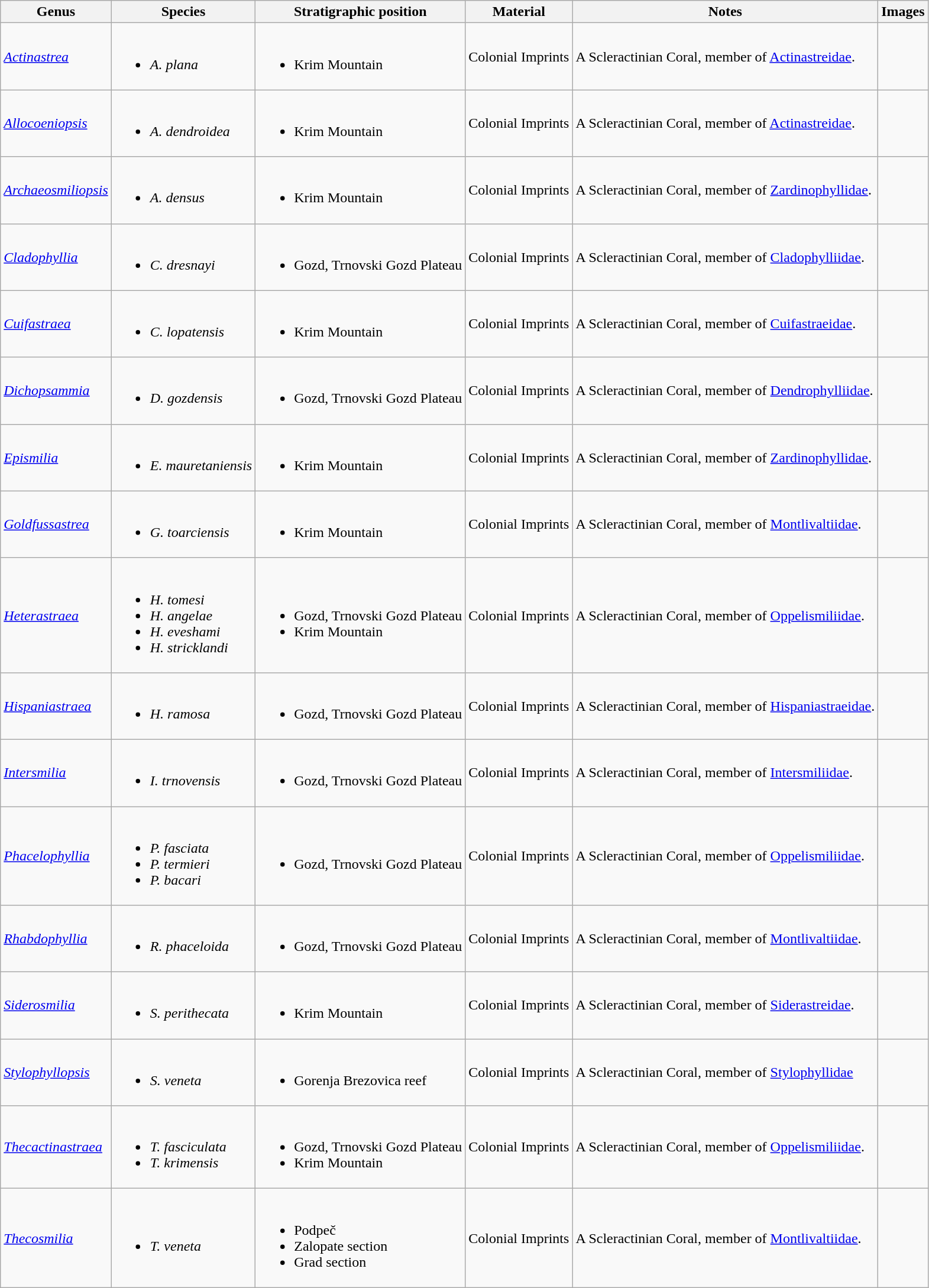<table class="wikitable">
<tr>
<th>Genus</th>
<th>Species</th>
<th>Stratigraphic position</th>
<th>Material</th>
<th>Notes</th>
<th>Images</th>
</tr>
<tr>
<td><em><a href='#'>Actinastrea</a></em></td>
<td><br><ul><li><em>A. plana</em></li></ul></td>
<td><br><ul><li>Krim Mountain</li></ul></td>
<td>Colonial Imprints</td>
<td>A Scleractinian Coral, member of <a href='#'>Actinastreidae</a>.</td>
<td></td>
</tr>
<tr>
<td><em><a href='#'>Allocoeniopsis</a></em></td>
<td><br><ul><li><em>A. dendroidea</em></li></ul></td>
<td><br><ul><li>Krim Mountain</li></ul></td>
<td>Colonial Imprints</td>
<td>A Scleractinian Coral, member of <a href='#'>Actinastreidae</a>.</td>
<td></td>
</tr>
<tr>
<td><em><a href='#'>Archaeosmiliopsis</a></em></td>
<td><br><ul><li><em>A. densus</em></li></ul></td>
<td><br><ul><li>Krim Mountain</li></ul></td>
<td>Colonial Imprints</td>
<td>A Scleractinian Coral, member of <a href='#'>Zardinophyllidae</a>.</td>
<td></td>
</tr>
<tr>
<td><em><a href='#'>Cladophyllia</a></em></td>
<td><br><ul><li><em>C. dresnayi</em></li></ul></td>
<td><br><ul><li>Gozd, Trnovski Gozd Plateau</li></ul></td>
<td>Colonial Imprints</td>
<td>A Scleractinian Coral, member of <a href='#'>Cladophylliidae</a>.</td>
<td></td>
</tr>
<tr>
<td><em><a href='#'>Cuifastraea</a></em></td>
<td><br><ul><li><em>C. lopatensis</em></li></ul></td>
<td><br><ul><li>Krim Mountain</li></ul></td>
<td>Colonial Imprints</td>
<td>A Scleractinian Coral, member of <a href='#'>Cuifastraeidae</a>.</td>
<td></td>
</tr>
<tr>
<td><em><a href='#'>Dichopsammia</a></em></td>
<td><br><ul><li><em>D. gozdensis</em></li></ul></td>
<td><br><ul><li>Gozd, Trnovski Gozd Plateau</li></ul></td>
<td>Colonial Imprints</td>
<td>A Scleractinian Coral, member of <a href='#'>Dendrophylliidae</a>.</td>
<td></td>
</tr>
<tr>
<td><em><a href='#'>Epismilia</a></em></td>
<td><br><ul><li><em>E. mauretaniensis</em></li></ul></td>
<td><br><ul><li>Krim Mountain</li></ul></td>
<td>Colonial Imprints</td>
<td>A Scleractinian Coral, member of <a href='#'>Zardinophyllidae</a>.</td>
<td></td>
</tr>
<tr>
<td><em><a href='#'>Goldfussastrea</a></em></td>
<td><br><ul><li><em>G. toarciensis</em></li></ul></td>
<td><br><ul><li>Krim Mountain</li></ul></td>
<td>Colonial Imprints</td>
<td>A Scleractinian Coral, member of <a href='#'>Montlivaltiidae</a>.</td>
<td></td>
</tr>
<tr>
<td><em><a href='#'>Heterastraea</a></em></td>
<td><br><ul><li><em>H. tomesi</em></li><li><em>H. angelae</em></li><li><em>H. eveshami</em></li><li><em>H. stricklandi</em></li></ul></td>
<td><br><ul><li>Gozd, Trnovski Gozd Plateau</li><li>Krim Mountain</li></ul></td>
<td>Colonial Imprints</td>
<td>A Scleractinian Coral, member of <a href='#'>Oppelismiliidae</a>.</td>
<td></td>
</tr>
<tr>
<td><em><a href='#'>Hispaniastraea</a></em></td>
<td><br><ul><li><em>H. ramosa</em></li></ul></td>
<td><br><ul><li>Gozd, Trnovski Gozd Plateau</li></ul></td>
<td>Colonial Imprints</td>
<td>A Scleractinian Coral, member of <a href='#'>Hispaniastraeidae</a>.</td>
<td></td>
</tr>
<tr>
<td><em><a href='#'>Intersmilia</a></em></td>
<td><br><ul><li><em>I. trnovensis</em></li></ul></td>
<td><br><ul><li>Gozd, Trnovski Gozd Plateau</li></ul></td>
<td>Colonial Imprints</td>
<td>A Scleractinian Coral, member of <a href='#'>Intersmiliidae</a>.</td>
<td></td>
</tr>
<tr>
<td><em><a href='#'>Phacelophyllia</a></em></td>
<td><br><ul><li><em>P. fasciata</em></li><li><em>P. termieri</em></li><li><em>P. bacari</em></li></ul></td>
<td><br><ul><li>Gozd, Trnovski Gozd Plateau</li></ul></td>
<td>Colonial Imprints</td>
<td>A Scleractinian Coral, member of <a href='#'>Oppelismiliidae</a>.</td>
<td></td>
</tr>
<tr>
<td><em><a href='#'>Rhabdophyllia</a></em></td>
<td><br><ul><li><em>R. phaceloida</em></li></ul></td>
<td><br><ul><li>Gozd, Trnovski Gozd Plateau</li></ul></td>
<td>Colonial Imprints</td>
<td>A Scleractinian Coral, member of <a href='#'>Montlivaltiidae</a>.</td>
<td></td>
</tr>
<tr>
<td><em><a href='#'>Siderosmilia</a></em></td>
<td><br><ul><li><em>S. perithecata</em></li></ul></td>
<td><br><ul><li>Krim Mountain</li></ul></td>
<td>Colonial Imprints</td>
<td>A Scleractinian Coral, member of <a href='#'>Siderastreidae</a>.</td>
<td></td>
</tr>
<tr>
<td><em><a href='#'>Stylophyllopsis</a></em></td>
<td><br><ul><li><em>S. veneta</em></li></ul></td>
<td><br><ul><li>Gorenja Brezovica reef</li></ul></td>
<td>Colonial Imprints</td>
<td>A Scleractinian Coral, member of <a href='#'>Stylophyllidae</a></td>
<td></td>
</tr>
<tr>
<td><em><a href='#'>Thecactinastraea</a></em></td>
<td><br><ul><li><em>T. fasciculata</em></li><li><em>T. krimensis</em></li></ul></td>
<td><br><ul><li>Gozd, Trnovski Gozd Plateau</li><li>Krim Mountain</li></ul></td>
<td>Colonial Imprints</td>
<td>A Scleractinian Coral, member of <a href='#'>Oppelismiliidae</a>.</td>
<td></td>
</tr>
<tr>
<td><em><a href='#'>Thecosmilia</a></em></td>
<td><br><ul><li><em>T. veneta</em></li></ul></td>
<td><br><ul><li>Podpeč</li><li>Zalopate section</li><li>Grad section</li></ul></td>
<td>Colonial Imprints</td>
<td>A Scleractinian Coral, member of <a href='#'>Montlivaltiidae</a>.</td>
<td></td>
</tr>
</table>
